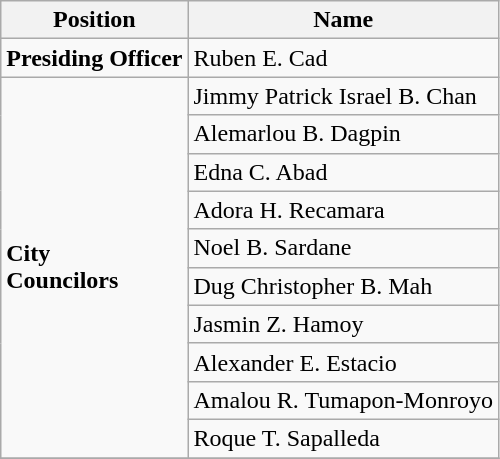<table class=wikitable>
<tr>
<th>Position</th>
<th>Name</th>
</tr>
<tr>
<td><strong>Presiding Officer</strong></td>
<td>Ruben E. Cad</td>
</tr>
<tr>
<td rowspan=10><strong>City<br>Councilors</strong></td>
<td>Jimmy Patrick Israel B. Chan</td>
</tr>
<tr>
<td>Alemarlou B. Dagpin</td>
</tr>
<tr>
<td>Edna C. Abad</td>
</tr>
<tr>
<td>Adora H. Recamara</td>
</tr>
<tr>
<td>Noel B. Sardane</td>
</tr>
<tr>
<td>Dug Christopher B. Mah</td>
</tr>
<tr>
<td>Jasmin Z. Hamoy</td>
</tr>
<tr>
<td>Alexander E. Estacio</td>
</tr>
<tr>
<td>Amalou R. Tumapon-Monroyo</td>
</tr>
<tr>
<td>Roque T. Sapalleda</td>
</tr>
<tr>
</tr>
</table>
